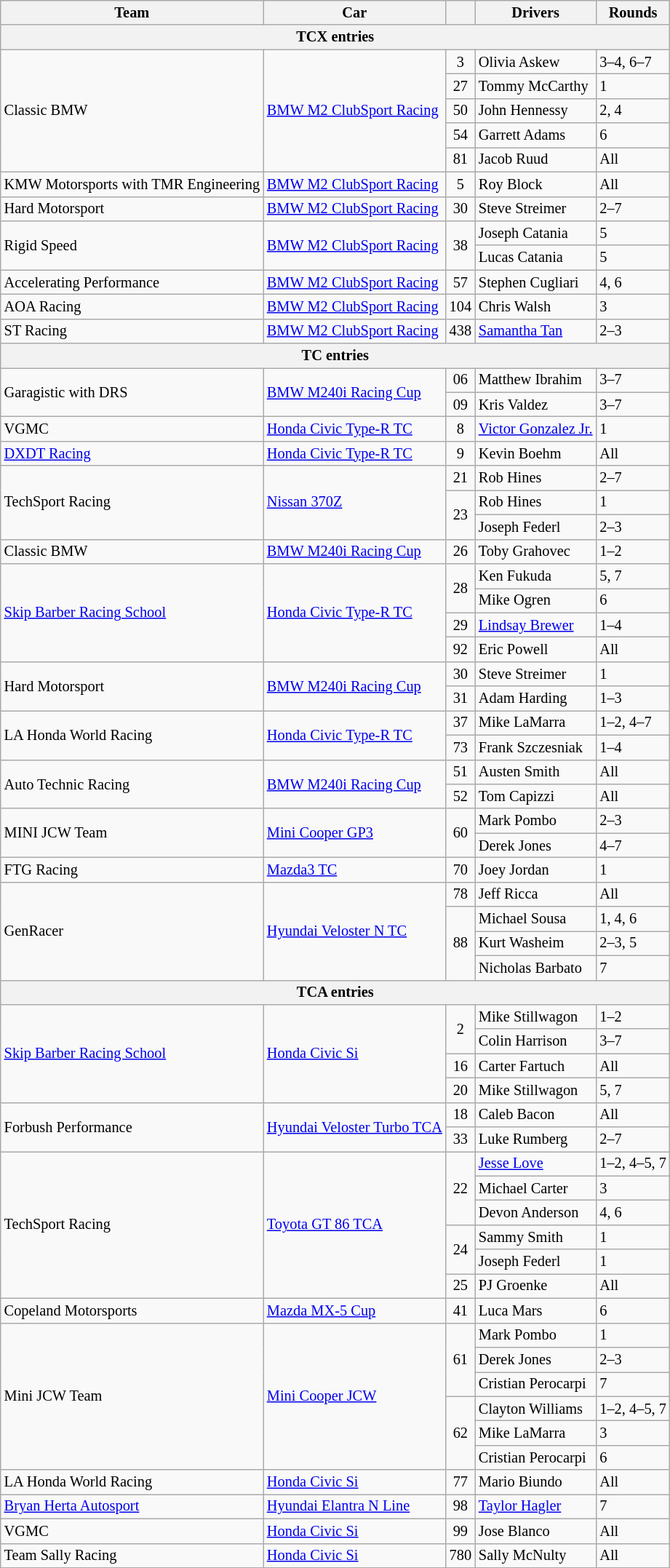<table class="wikitable" style="font-size:85%;">
<tr>
<th>Team</th>
<th>Car</th>
<th></th>
<th>Drivers</th>
<th>Rounds</th>
</tr>
<tr>
<th colspan="5">TCX entries</th>
</tr>
<tr>
<td rowspan=5> Classic BMW</td>
<td rowspan=5><a href='#'>BMW M2 ClubSport Racing</a></td>
<td align="center">3</td>
<td> Olivia Askew</td>
<td>3–4, 6–7</td>
</tr>
<tr>
<td align="center">27</td>
<td> Tommy McCarthy</td>
<td>1</td>
</tr>
<tr>
<td align="center">50</td>
<td> John Hennessy</td>
<td>2, 4</td>
</tr>
<tr>
<td align="center">54</td>
<td> Garrett Adams</td>
<td>6</td>
</tr>
<tr>
<td align="center">81</td>
<td> Jacob Ruud</td>
<td>All</td>
</tr>
<tr>
<td> KMW Motorsports with TMR Engineering</td>
<td><a href='#'>BMW M2 ClubSport Racing</a></td>
<td align="center">5</td>
<td> Roy Block</td>
<td>All</td>
</tr>
<tr>
<td> Hard Motorsport</td>
<td><a href='#'>BMW M2 ClubSport Racing</a></td>
<td align="center">30</td>
<td> Steve Streimer</td>
<td>2–7</td>
</tr>
<tr>
<td rowspan=2> Rigid Speed</td>
<td rowspan=2><a href='#'>BMW M2 ClubSport Racing</a></td>
<td rowspan=2 align="center">38</td>
<td> Joseph Catania</td>
<td>5</td>
</tr>
<tr>
<td> Lucas Catania</td>
<td>5</td>
</tr>
<tr>
<td> Accelerating Performance</td>
<td><a href='#'>BMW M2 ClubSport Racing</a></td>
<td align="center">57</td>
<td> Stephen Cugliari</td>
<td>4, 6</td>
</tr>
<tr>
<td> AOA Racing</td>
<td><a href='#'>BMW M2 ClubSport Racing</a></td>
<td align="center">104</td>
<td> Chris Walsh</td>
<td>3</td>
</tr>
<tr>
<td> ST Racing</td>
<td><a href='#'>BMW M2 ClubSport Racing</a></td>
<td align="center">438</td>
<td> <a href='#'>Samantha Tan</a></td>
<td>2–3</td>
</tr>
<tr>
<th colspan="5">TC entries</th>
</tr>
<tr>
<td rowspan=2> Garagistic with DRS</td>
<td rowspan=2><a href='#'>BMW M240i Racing Cup</a></td>
<td align="center">06</td>
<td> Matthew Ibrahim</td>
<td>3–7</td>
</tr>
<tr>
<td align="center">09</td>
<td> Kris Valdez</td>
<td>3–7</td>
</tr>
<tr>
<td> VGMC</td>
<td><a href='#'>Honda Civic Type-R TC</a></td>
<td align="center">8</td>
<td> <a href='#'>Victor Gonzalez Jr.</a></td>
<td>1</td>
</tr>
<tr>
<td> <a href='#'>DXDT Racing</a></td>
<td><a href='#'>Honda Civic Type-R TC</a></td>
<td align="center">9</td>
<td> Kevin Boehm</td>
<td>All</td>
</tr>
<tr>
<td rowspan=3> TechSport Racing</td>
<td rowspan=3><a href='#'>Nissan 370Z</a></td>
<td align="center">21</td>
<td> Rob Hines</td>
<td>2–7</td>
</tr>
<tr>
<td rowspan=2 align="center">23</td>
<td> Rob Hines</td>
<td>1</td>
</tr>
<tr>
<td> Joseph Federl</td>
<td>2–3</td>
</tr>
<tr>
<td> Classic BMW</td>
<td><a href='#'>BMW M240i Racing Cup</a></td>
<td align="center">26</td>
<td> Toby Grahovec</td>
<td>1–2</td>
</tr>
<tr>
<td rowspan=4> <a href='#'>Skip Barber Racing School</a></td>
<td rowspan=4><a href='#'>Honda Civic Type-R TC</a></td>
<td rowspan=2 align="center">28</td>
<td> Ken Fukuda</td>
<td>5, 7</td>
</tr>
<tr>
<td> Mike Ogren</td>
<td>6</td>
</tr>
<tr>
<td align="center">29</td>
<td> <a href='#'>Lindsay Brewer</a></td>
<td>1–4</td>
</tr>
<tr>
<td align="center">92</td>
<td> Eric Powell</td>
<td>All</td>
</tr>
<tr>
<td rowspan=2> Hard Motorsport</td>
<td rowspan=2><a href='#'>BMW M240i Racing Cup</a></td>
<td align="center">30</td>
<td> Steve Streimer</td>
<td>1</td>
</tr>
<tr>
<td align="center">31</td>
<td> Adam Harding</td>
<td>1–3</td>
</tr>
<tr>
<td rowspan=2> LA Honda World Racing</td>
<td rowspan=2><a href='#'>Honda Civic Type-R TC</a></td>
<td align="center">37</td>
<td> Mike LaMarra</td>
<td>1–2, 4–7</td>
</tr>
<tr>
<td align="center">73</td>
<td> Frank Szczesniak</td>
<td>1–4</td>
</tr>
<tr>
<td rowspan=2> Auto Technic Racing</td>
<td rowspan=2><a href='#'>BMW M240i Racing Cup</a></td>
<td align="center">51</td>
<td> Austen Smith</td>
<td>All</td>
</tr>
<tr>
<td align="center">52</td>
<td> Tom Capizzi</td>
<td>All</td>
</tr>
<tr>
<td rowspan=2> MINI JCW Team</td>
<td rowspan=2><a href='#'>Mini Cooper GP3</a></td>
<td rowspan=2 align="center">60</td>
<td> Mark Pombo</td>
<td>2–3</td>
</tr>
<tr>
<td> Derek Jones</td>
<td>4–7</td>
</tr>
<tr>
<td> FTG Racing</td>
<td><a href='#'>Mazda3 TC</a></td>
<td align="center">70</td>
<td> Joey Jordan</td>
<td>1</td>
</tr>
<tr>
<td rowspan=4> GenRacer</td>
<td rowspan=4><a href='#'>Hyundai Veloster N TC</a></td>
<td align="center">78</td>
<td> Jeff Ricca</td>
<td>All</td>
</tr>
<tr>
<td rowspan=3 align="center">88</td>
<td> Michael Sousa</td>
<td>1, 4, 6</td>
</tr>
<tr>
<td> Kurt Washeim</td>
<td>2–3, 5</td>
</tr>
<tr>
<td> Nicholas Barbato</td>
<td>7</td>
</tr>
<tr>
<th colspan="5">TCA entries</th>
</tr>
<tr>
<td rowspan=4> <a href='#'>Skip Barber Racing School</a></td>
<td rowspan=4><a href='#'>Honda Civic Si</a></td>
<td rowspan=2 align="center">2</td>
<td> Mike Stillwagon</td>
<td>1–2</td>
</tr>
<tr>
<td> Colin Harrison</td>
<td>3–7</td>
</tr>
<tr>
<td align="center">16</td>
<td> Carter Fartuch</td>
<td>All</td>
</tr>
<tr>
<td align="center">20</td>
<td> Mike Stillwagon</td>
<td>5, 7</td>
</tr>
<tr>
<td rowspan=2> Forbush Performance</td>
<td rowspan=2><a href='#'>Hyundai Veloster Turbo TCA</a></td>
<td align="center">18</td>
<td> Caleb Bacon</td>
<td>All</td>
</tr>
<tr>
<td align="center">33</td>
<td> Luke Rumberg</td>
<td>2–7</td>
</tr>
<tr>
<td rowspan=6> TechSport Racing</td>
<td rowspan=6><a href='#'>Toyota GT 86 TCA</a></td>
<td rowspan=3 align="center">22</td>
<td> <a href='#'>Jesse Love</a></td>
<td>1–2, 4–5, 7</td>
</tr>
<tr>
<td> Michael Carter</td>
<td>3</td>
</tr>
<tr>
<td> Devon Anderson</td>
<td>4, 6</td>
</tr>
<tr>
<td rowspan=2 align="center">24</td>
<td> Sammy Smith</td>
<td>1</td>
</tr>
<tr>
<td> Joseph Federl</td>
<td>1</td>
</tr>
<tr>
<td align="center">25</td>
<td> PJ Groenke</td>
<td>All</td>
</tr>
<tr>
<td> Copeland Motorsports</td>
<td><a href='#'>Mazda MX-5 Cup</a></td>
<td align="center">41</td>
<td> Luca Mars</td>
<td>6</td>
</tr>
<tr>
<td rowspan=6> Mini JCW Team</td>
<td rowspan=6><a href='#'>Mini Cooper JCW</a></td>
<td rowspan=3 align="center">61</td>
<td> Mark Pombo</td>
<td>1</td>
</tr>
<tr>
<td> Derek Jones</td>
<td>2–3</td>
</tr>
<tr>
<td> Cristian Perocarpi</td>
<td>7</td>
</tr>
<tr>
<td rowspan=3 align="center">62</td>
<td> Clayton Williams</td>
<td>1–2, 4–5, 7</td>
</tr>
<tr>
<td> Mike LaMarra</td>
<td>3</td>
</tr>
<tr>
<td> Cristian Perocarpi</td>
<td>6</td>
</tr>
<tr>
<td> LA Honda World Racing</td>
<td><a href='#'>Honda Civic Si</a></td>
<td align="center">77</td>
<td> Mario Biundo</td>
<td>All</td>
</tr>
<tr>
<td> <a href='#'>Bryan Herta Autosport</a></td>
<td><a href='#'>Hyundai Elantra N Line</a></td>
<td align="center">98</td>
<td> <a href='#'>Taylor Hagler</a></td>
<td>7</td>
</tr>
<tr>
<td> VGMC</td>
<td><a href='#'>Honda Civic Si</a></td>
<td align="center">99</td>
<td> Jose Blanco</td>
<td>All</td>
</tr>
<tr>
<td> Team Sally Racing</td>
<td><a href='#'>Honda Civic Si</a></td>
<td align="center">780</td>
<td> Sally McNulty</td>
<td>All</td>
</tr>
<tr>
</tr>
</table>
